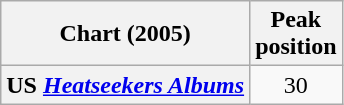<table class="wikitable sortable plainrowheaders">
<tr>
<th scope="col">Chart (2005)</th>
<th scope="col">Peak<br>position</th>
</tr>
<tr>
<th scope="row">US <a href='#'><em>Heatseekers Albums</em></a></th>
<td align="center">30</td>
</tr>
</table>
